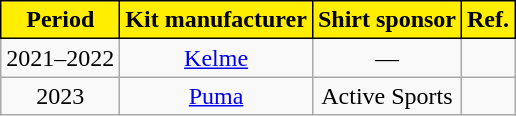<table class="wikitable" style="text-align:center;">
<tr>
<th style="background:#FFEE00; color:black; border:1px solid black;">Period</th>
<th style="background:#FFEE00; color:black; border:1px solid black;">Kit manufacturer</th>
<th style="background:#FFEE00; color:black; border:1px solid black;">Shirt sponsor</th>
<th style="background:#FFEE00; color:black; border:1px solid black;">Ref.</th>
</tr>
<tr>
<td>2021–2022</td>
<td> <a href='#'>Kelme</a></td>
<td>—</td>
<td></td>
</tr>
<tr>
<td>2023</td>
<td> <a href='#'>Puma</a></td>
<td> Active Sports</td>
<td></td>
</tr>
</table>
